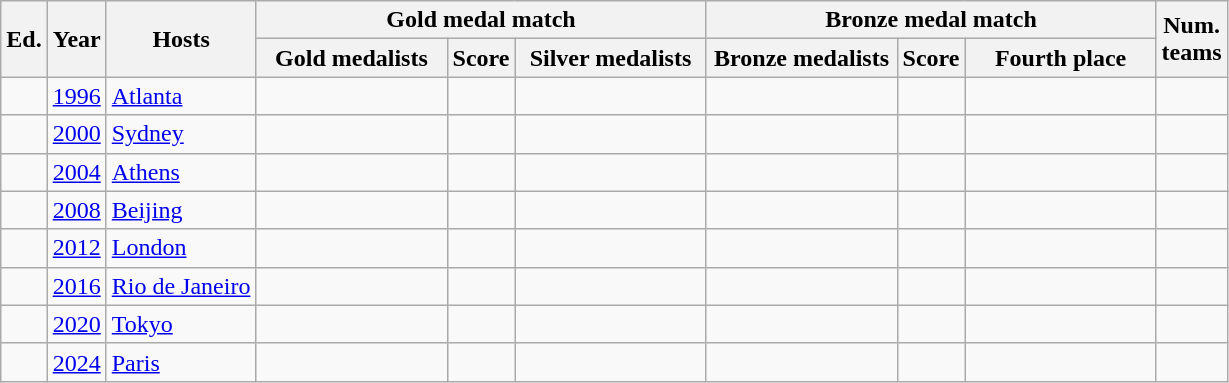<table class="wikitable sortable" style="font-size:%; text-align:; width:;">
<tr>
<th rowspan="2" style="width:">Ed.</th>
<th rowspan="2" style="width:">Year</th>
<th rowspan="2" style="width:">Hosts</th>
<th colspan="3">Gold medal match</th>
<th colspan="3">Bronze medal match</th>
<th rowspan=2 width=>Num.<br>teams</th>
</tr>
<tr>
<th width=120px> Gold medalists</th>
<th width=>Score</th>
<th width=120px> Silver medalists</th>
<th width=120px> Bronze medalists</th>
<th width=>Score</th>
<th width=120px>Fourth place</th>
</tr>
<tr>
<td></td>
<td><a href='#'>1996</a></td>
<td><a href='#'>Atlanta</a></td>
<td><strong></strong></td>
<td></td>
<td></td>
<td></td>
<td></td>
<td></td>
<td></td>
</tr>
<tr>
<td></td>
<td><a href='#'>2000</a></td>
<td><a href='#'>Sydney</a></td>
<td><strong></strong></td>
<td></td>
<td></td>
<td></td>
<td></td>
<td></td>
<td></td>
</tr>
<tr>
<td></td>
<td><a href='#'>2004</a></td>
<td><a href='#'>Athens</a></td>
<td><strong></strong></td>
<td></td>
<td></td>
<td></td>
<td></td>
<td></td>
<td></td>
</tr>
<tr>
<td></td>
<td><a href='#'>2008</a></td>
<td><a href='#'>Beijing</a></td>
<td><strong></strong></td>
<td></td>
<td></td>
<td></td>
<td></td>
<td></td>
<td></td>
</tr>
<tr>
<td></td>
<td><a href='#'>2012</a></td>
<td><a href='#'>London</a></td>
<td><strong></strong></td>
<td></td>
<td></td>
<td></td>
<td></td>
<td></td>
<td></td>
</tr>
<tr>
<td></td>
<td><a href='#'>2016</a></td>
<td><a href='#'>Rio de Janeiro</a></td>
<td><strong></strong></td>
<td></td>
<td></td>
<td></td>
<td></td>
<td></td>
<td></td>
</tr>
<tr>
<td></td>
<td><a href='#'>2020</a></td>
<td><a href='#'>Tokyo</a></td>
<td><strong></strong></td>
<td></td>
<td></td>
<td></td>
<td></td>
<td></td>
<td></td>
</tr>
<tr>
<td></td>
<td><a href='#'>2024</a></td>
<td><a href='#'>Paris</a></td>
<td><strong></strong></td>
<td></td>
<td></td>
<td></td>
<td></td>
<td></td>
<td></td>
</tr>
</table>
